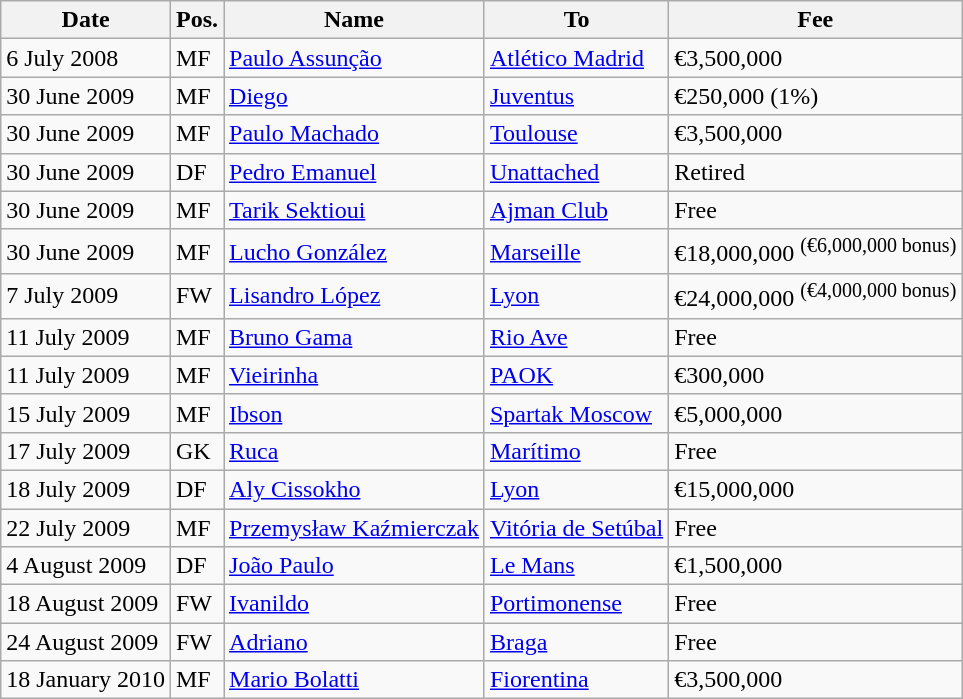<table class="wikitable">
<tr>
<th>Date</th>
<th>Pos.</th>
<th>Name</th>
<th>To</th>
<th>Fee</th>
</tr>
<tr>
<td>6 July 2008</td>
<td>MF</td>
<td> <a href='#'>Paulo Assunção</a></td>
<td> <a href='#'>Atlético Madrid</a></td>
<td>€3,500,000</td>
</tr>
<tr>
<td>30 June 2009</td>
<td>MF</td>
<td> <a href='#'>Diego</a></td>
<td> <a href='#'>Juventus</a></td>
<td>€250,000 (1%)</td>
</tr>
<tr>
<td>30 June 2009</td>
<td>MF</td>
<td> <a href='#'>Paulo Machado</a></td>
<td> <a href='#'>Toulouse</a></td>
<td>€3,500,000</td>
</tr>
<tr>
<td>30 June 2009</td>
<td>DF</td>
<td> <a href='#'>Pedro Emanuel</a></td>
<td> <a href='#'>Unattached</a></td>
<td>Retired</td>
</tr>
<tr>
<td>30 June 2009</td>
<td>MF</td>
<td> <a href='#'>Tarik Sektioui</a></td>
<td> <a href='#'>Ajman Club</a></td>
<td>Free</td>
</tr>
<tr>
<td>30 June 2009</td>
<td>MF</td>
<td> <a href='#'>Lucho González</a></td>
<td> <a href='#'>Marseille</a></td>
<td>€18,000,000 <sup>(€6,000,000 bonus)</sup></td>
</tr>
<tr>
<td>7 July 2009</td>
<td>FW</td>
<td> <a href='#'>Lisandro López</a></td>
<td> <a href='#'>Lyon</a></td>
<td>€24,000,000 <sup>(€4,000,000 bonus)</sup></td>
</tr>
<tr>
<td>11 July 2009</td>
<td>MF</td>
<td> <a href='#'>Bruno Gama</a></td>
<td> <a href='#'>Rio Ave</a></td>
<td>Free</td>
</tr>
<tr>
<td>11 July 2009</td>
<td>MF</td>
<td> <a href='#'>Vieirinha</a></td>
<td> <a href='#'>PAOK</a></td>
<td>€300,000</td>
</tr>
<tr>
<td>15 July 2009</td>
<td>MF</td>
<td> <a href='#'>Ibson</a></td>
<td> <a href='#'>Spartak Moscow</a></td>
<td>€5,000,000</td>
</tr>
<tr>
<td>17 July 2009</td>
<td>GK</td>
<td> <a href='#'>Ruca</a></td>
<td> <a href='#'>Marítimo</a></td>
<td>Free</td>
</tr>
<tr>
<td>18 July 2009</td>
<td>DF</td>
<td> <a href='#'>Aly Cissokho</a></td>
<td> <a href='#'>Lyon</a></td>
<td>€15,000,000</td>
</tr>
<tr>
<td>22 July 2009</td>
<td>MF</td>
<td> <a href='#'>Przemysław Kaźmierczak</a></td>
<td> <a href='#'>Vitória de Setúbal</a></td>
<td>Free</td>
</tr>
<tr>
<td>4 August 2009</td>
<td>DF</td>
<td> <a href='#'>João Paulo</a></td>
<td> <a href='#'>Le Mans</a></td>
<td>€1,500,000</td>
</tr>
<tr>
<td>18 August 2009</td>
<td>FW</td>
<td> <a href='#'>Ivanildo</a></td>
<td> <a href='#'>Portimonense</a></td>
<td>Free</td>
</tr>
<tr>
<td>24 August 2009</td>
<td>FW</td>
<td> <a href='#'>Adriano</a></td>
<td> <a href='#'>Braga</a></td>
<td>Free</td>
</tr>
<tr>
<td>18 January 2010</td>
<td>MF</td>
<td> <a href='#'>Mario Bolatti</a></td>
<td> <a href='#'>Fiorentina</a></td>
<td>€3,500,000</td>
</tr>
</table>
